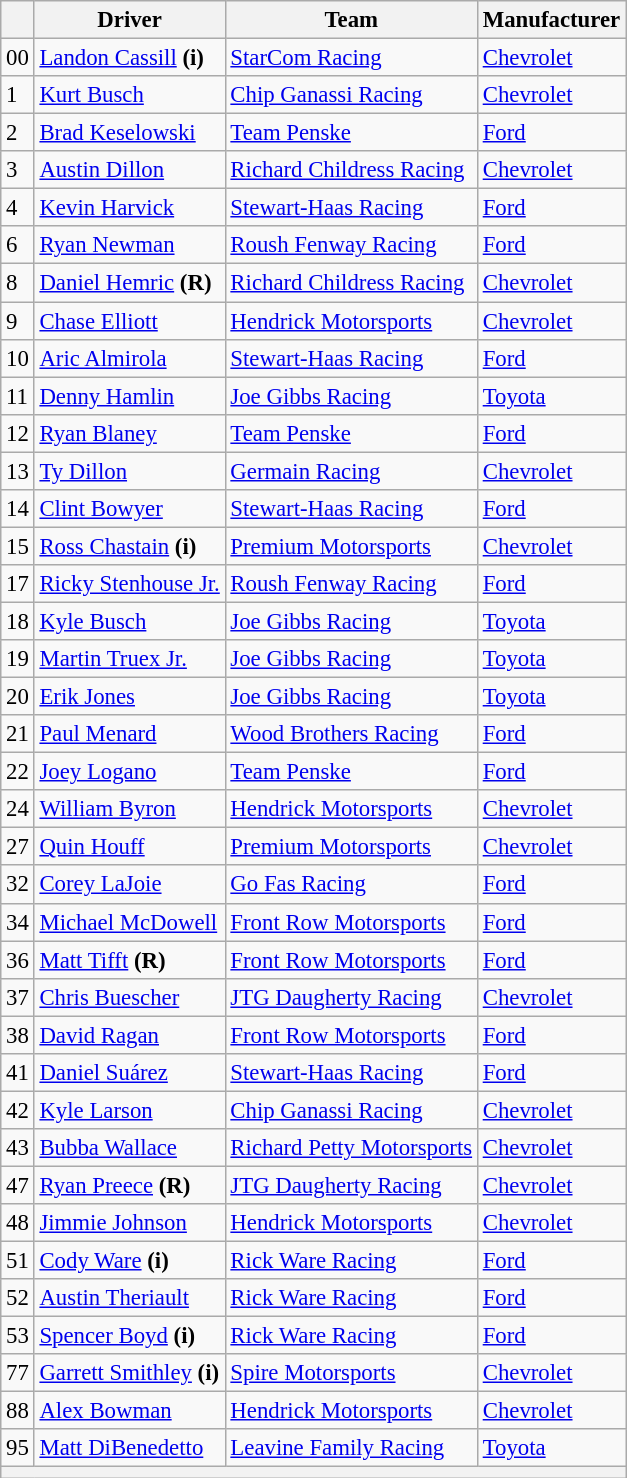<table class="wikitable" style="font-size:95%">
<tr>
<th></th>
<th>Driver</th>
<th>Team</th>
<th>Manufacturer</th>
</tr>
<tr>
<td>00</td>
<td><a href='#'>Landon Cassill</a> <strong>(i)</strong></td>
<td><a href='#'>StarCom Racing</a></td>
<td><a href='#'>Chevrolet</a></td>
</tr>
<tr>
<td>1</td>
<td><a href='#'>Kurt Busch</a></td>
<td><a href='#'>Chip Ganassi Racing</a></td>
<td><a href='#'>Chevrolet</a></td>
</tr>
<tr>
<td>2</td>
<td><a href='#'>Brad Keselowski</a></td>
<td><a href='#'>Team Penske</a></td>
<td><a href='#'>Ford</a></td>
</tr>
<tr>
<td>3</td>
<td><a href='#'>Austin Dillon</a></td>
<td><a href='#'>Richard Childress Racing</a></td>
<td><a href='#'>Chevrolet</a></td>
</tr>
<tr>
<td>4</td>
<td><a href='#'>Kevin Harvick</a></td>
<td><a href='#'>Stewart-Haas Racing</a></td>
<td><a href='#'>Ford</a></td>
</tr>
<tr>
<td>6</td>
<td><a href='#'>Ryan Newman</a></td>
<td><a href='#'>Roush Fenway Racing</a></td>
<td><a href='#'>Ford</a></td>
</tr>
<tr>
<td>8</td>
<td><a href='#'>Daniel Hemric</a> <strong>(R)</strong></td>
<td><a href='#'>Richard Childress Racing</a></td>
<td><a href='#'>Chevrolet</a></td>
</tr>
<tr>
<td>9</td>
<td><a href='#'>Chase Elliott</a></td>
<td><a href='#'>Hendrick Motorsports</a></td>
<td><a href='#'>Chevrolet</a></td>
</tr>
<tr>
<td>10</td>
<td><a href='#'>Aric Almirola</a></td>
<td><a href='#'>Stewart-Haas Racing</a></td>
<td><a href='#'>Ford</a></td>
</tr>
<tr>
<td>11</td>
<td><a href='#'>Denny Hamlin</a></td>
<td><a href='#'>Joe Gibbs Racing</a></td>
<td><a href='#'>Toyota</a></td>
</tr>
<tr>
<td>12</td>
<td><a href='#'>Ryan Blaney</a></td>
<td><a href='#'>Team Penske</a></td>
<td><a href='#'>Ford</a></td>
</tr>
<tr>
<td>13</td>
<td><a href='#'>Ty Dillon</a></td>
<td><a href='#'>Germain Racing</a></td>
<td><a href='#'>Chevrolet</a></td>
</tr>
<tr>
<td>14</td>
<td><a href='#'>Clint Bowyer</a></td>
<td><a href='#'>Stewart-Haas Racing</a></td>
<td><a href='#'>Ford</a></td>
</tr>
<tr>
<td>15</td>
<td><a href='#'>Ross Chastain</a> <strong>(i)</strong></td>
<td><a href='#'>Premium Motorsports</a></td>
<td><a href='#'>Chevrolet</a></td>
</tr>
<tr>
<td>17</td>
<td><a href='#'>Ricky Stenhouse Jr.</a></td>
<td><a href='#'>Roush Fenway Racing</a></td>
<td><a href='#'>Ford</a></td>
</tr>
<tr>
<td>18</td>
<td><a href='#'>Kyle Busch</a></td>
<td><a href='#'>Joe Gibbs Racing</a></td>
<td><a href='#'>Toyota</a></td>
</tr>
<tr>
<td>19</td>
<td><a href='#'>Martin Truex Jr.</a></td>
<td><a href='#'>Joe Gibbs Racing</a></td>
<td><a href='#'>Toyota</a></td>
</tr>
<tr>
<td>20</td>
<td><a href='#'>Erik Jones</a></td>
<td><a href='#'>Joe Gibbs Racing</a></td>
<td><a href='#'>Toyota</a></td>
</tr>
<tr>
<td>21</td>
<td><a href='#'>Paul Menard</a></td>
<td><a href='#'>Wood Brothers Racing</a></td>
<td><a href='#'>Ford</a></td>
</tr>
<tr>
<td>22</td>
<td><a href='#'>Joey Logano</a></td>
<td><a href='#'>Team Penske</a></td>
<td><a href='#'>Ford</a></td>
</tr>
<tr>
<td>24</td>
<td><a href='#'>William Byron</a></td>
<td><a href='#'>Hendrick Motorsports</a></td>
<td><a href='#'>Chevrolet</a></td>
</tr>
<tr>
<td>27</td>
<td><a href='#'>Quin Houff</a></td>
<td><a href='#'>Premium Motorsports</a></td>
<td><a href='#'>Chevrolet</a></td>
</tr>
<tr>
<td>32</td>
<td><a href='#'>Corey LaJoie</a></td>
<td><a href='#'>Go Fas Racing</a></td>
<td><a href='#'>Ford</a></td>
</tr>
<tr>
<td>34</td>
<td><a href='#'>Michael McDowell</a></td>
<td><a href='#'>Front Row Motorsports</a></td>
<td><a href='#'>Ford</a></td>
</tr>
<tr>
<td>36</td>
<td><a href='#'>Matt Tifft</a> <strong>(R)</strong></td>
<td><a href='#'>Front Row Motorsports</a></td>
<td><a href='#'>Ford</a></td>
</tr>
<tr>
<td>37</td>
<td><a href='#'>Chris Buescher</a></td>
<td><a href='#'>JTG Daugherty Racing</a></td>
<td><a href='#'>Chevrolet</a></td>
</tr>
<tr>
<td>38</td>
<td><a href='#'>David Ragan</a></td>
<td><a href='#'>Front Row Motorsports</a></td>
<td><a href='#'>Ford</a></td>
</tr>
<tr>
<td>41</td>
<td><a href='#'>Daniel Suárez</a></td>
<td><a href='#'>Stewart-Haas Racing</a></td>
<td><a href='#'>Ford</a></td>
</tr>
<tr>
<td>42</td>
<td><a href='#'>Kyle Larson</a></td>
<td><a href='#'>Chip Ganassi Racing</a></td>
<td><a href='#'>Chevrolet</a></td>
</tr>
<tr>
<td>43</td>
<td><a href='#'>Bubba Wallace</a></td>
<td><a href='#'>Richard Petty Motorsports</a></td>
<td><a href='#'>Chevrolet</a></td>
</tr>
<tr>
<td>47</td>
<td><a href='#'>Ryan Preece</a> <strong>(R)</strong></td>
<td><a href='#'>JTG Daugherty Racing</a></td>
<td><a href='#'>Chevrolet</a></td>
</tr>
<tr>
<td>48</td>
<td><a href='#'>Jimmie Johnson</a></td>
<td><a href='#'>Hendrick Motorsports</a></td>
<td><a href='#'>Chevrolet</a></td>
</tr>
<tr>
<td>51</td>
<td><a href='#'>Cody Ware</a> <strong>(i)</strong></td>
<td><a href='#'>Rick Ware Racing</a></td>
<td><a href='#'>Ford</a></td>
</tr>
<tr>
<td>52</td>
<td><a href='#'>Austin Theriault</a></td>
<td><a href='#'>Rick Ware Racing</a></td>
<td><a href='#'>Ford</a></td>
</tr>
<tr>
<td>53</td>
<td><a href='#'>Spencer Boyd</a> <strong>(i)</strong></td>
<td><a href='#'>Rick Ware Racing</a></td>
<td><a href='#'>Ford</a></td>
</tr>
<tr>
<td>77</td>
<td><a href='#'>Garrett Smithley</a> <strong>(i)</strong></td>
<td><a href='#'>Spire Motorsports</a></td>
<td><a href='#'>Chevrolet</a></td>
</tr>
<tr>
<td>88</td>
<td><a href='#'>Alex Bowman</a></td>
<td><a href='#'>Hendrick Motorsports</a></td>
<td><a href='#'>Chevrolet</a></td>
</tr>
<tr>
<td>95</td>
<td><a href='#'>Matt DiBenedetto</a></td>
<td><a href='#'>Leavine Family Racing</a></td>
<td><a href='#'>Toyota</a></td>
</tr>
<tr>
<th colspan="4"></th>
</tr>
</table>
